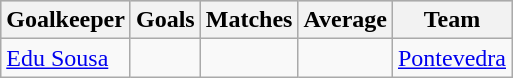<table class="wikitable sortable" class="wikitable">
<tr style="background:#ccc; text-align:center;">
<th>Goalkeeper</th>
<th>Goals</th>
<th>Matches</th>
<th>Average</th>
<th>Team</th>
</tr>
<tr>
<td> <a href='#'>Edu Sousa</a></td>
<td></td>
<td></td>
<td></td>
<td><a href='#'>Pontevedra</a></td>
</tr>
</table>
